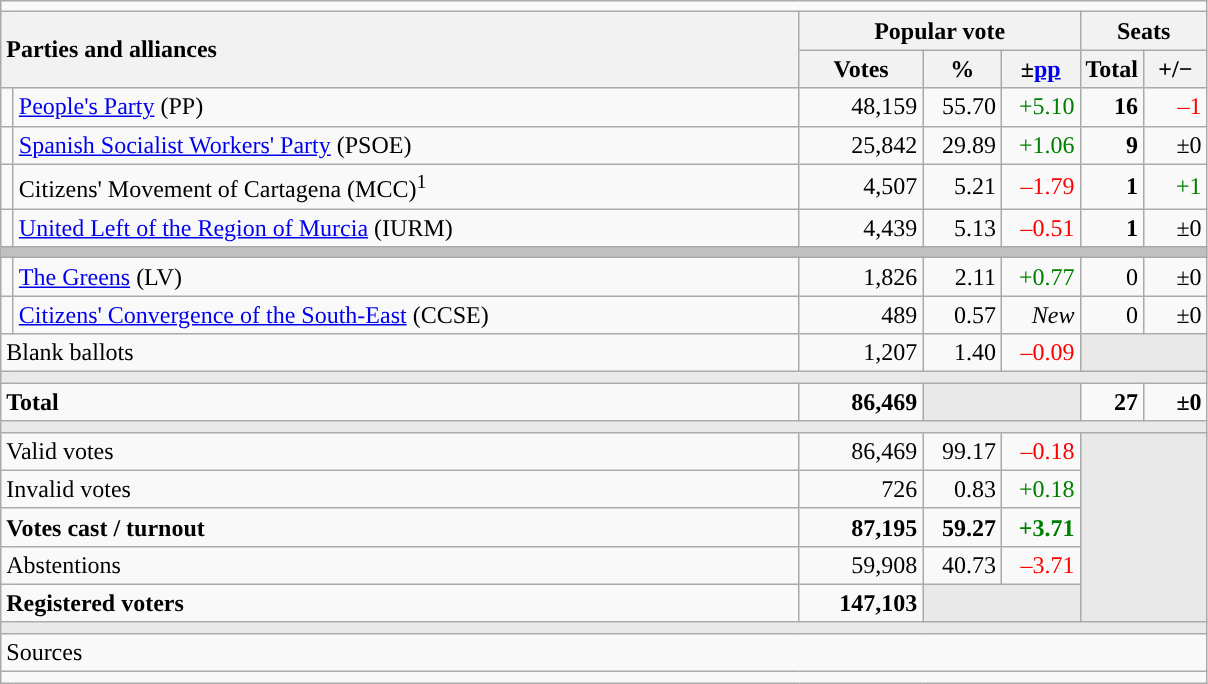<table class="wikitable" style="text-align:right;">
<tr>
<td colspan="7"></td>
</tr>
<tr>
<th style="text-align:left;" rowspan="2" colspan="2" width="525">Parties and alliances</th>
<th colspan="3">Popular vote</th>
<th colspan="2">Seats</th>
</tr>
<tr>
<th width="75">Votes</th>
<th width="45">%</th>
<th width="45">±<a href='#'>pp</a></th>
<th width="35">Total</th>
<th width="35">+/−</th>
</tr>
<tr>
<td width="1" style="color:inherit;background:"></td>
<td align="left"><a href='#'>People's Party</a> (PP)</td>
<td>48,159</td>
<td>55.70</td>
<td style="color:green;">+5.10</td>
<td><strong>16</strong></td>
<td style="color:red;">–1</td>
</tr>
<tr>
<td style="color:inherit;background:"></td>
<td align="left"><a href='#'>Spanish Socialist Workers' Party</a> (PSOE)</td>
<td>25,842</td>
<td>29.89</td>
<td style="color:green;">+1.06</td>
<td><strong>9</strong></td>
<td>±0</td>
</tr>
<tr>
<td style="color:inherit;background:"></td>
<td align="left">Citizens' Movement of Cartagena (MCC)<sup>1</sup></td>
<td>4,507</td>
<td>5.21</td>
<td style="color:red;">–1.79</td>
<td><strong>1</strong></td>
<td style="color:green;">+1</td>
</tr>
<tr>
<td style="color:inherit;background:"></td>
<td align="left"><a href='#'>United Left of the Region of Murcia</a> (IURM)</td>
<td>4,439</td>
<td>5.13</td>
<td style="color:red;">–0.51</td>
<td><strong>1</strong></td>
<td>±0</td>
</tr>
<tr>
<td colspan="7" bgcolor="#C0C0C0"></td>
</tr>
<tr>
<td style="color:inherit;background:"></td>
<td align="left"><a href='#'>The Greens</a> (LV)</td>
<td>1,826</td>
<td>2.11</td>
<td style="color:green;">+0.77</td>
<td>0</td>
<td>±0</td>
</tr>
<tr>
<td style="color:inherit;background:"></td>
<td align="left"><a href='#'>Citizens' Convergence of the South-East</a> (CCSE)</td>
<td>489</td>
<td>0.57</td>
<td><em>New</em></td>
<td>0</td>
<td>±0</td>
</tr>
<tr>
<td align="left" colspan="2">Blank ballots</td>
<td>1,207</td>
<td>1.40</td>
<td style="color:red;">–0.09</td>
<td bgcolor="#E9E9E9" colspan="2"></td>
</tr>
<tr>
<td colspan="7" bgcolor="#E9E9E9"></td>
</tr>
<tr style="font-weight:bold;">
<td align="left" colspan="2">Total</td>
<td>86,469</td>
<td bgcolor="#E9E9E9" colspan="2"></td>
<td>27</td>
<td>±0</td>
</tr>
<tr>
<td colspan="7" bgcolor="#E9E9E9"></td>
</tr>
<tr>
<td align="left" colspan="2">Valid votes</td>
<td>86,469</td>
<td>99.17</td>
<td style="color:red;">–0.18</td>
<td bgcolor="#E9E9E9" colspan="2" rowspan="5"></td>
</tr>
<tr>
<td align="left" colspan="2">Invalid votes</td>
<td>726</td>
<td>0.83</td>
<td style="color:green;">+0.18</td>
</tr>
<tr style="font-weight:bold;">
<td align="left" colspan="2">Votes cast / turnout</td>
<td>87,195</td>
<td>59.27</td>
<td style="color:green;">+3.71</td>
</tr>
<tr>
<td align="left" colspan="2">Abstentions</td>
<td>59,908</td>
<td>40.73</td>
<td style="color:red;">–3.71</td>
</tr>
<tr style="font-weight:bold;">
<td align="left" colspan="2">Registered voters</td>
<td>147,103</td>
<td bgcolor="#E9E9E9" colspan="2"></td>
</tr>
<tr>
<td colspan="7" bgcolor="#E9E9E9"></td>
</tr>
<tr>
<td align="left" colspan="7">Sources</td>
</tr>
<tr>
<td colspan="7" style="text-align:left; max-width:790px;"></td>
</tr>
</table>
